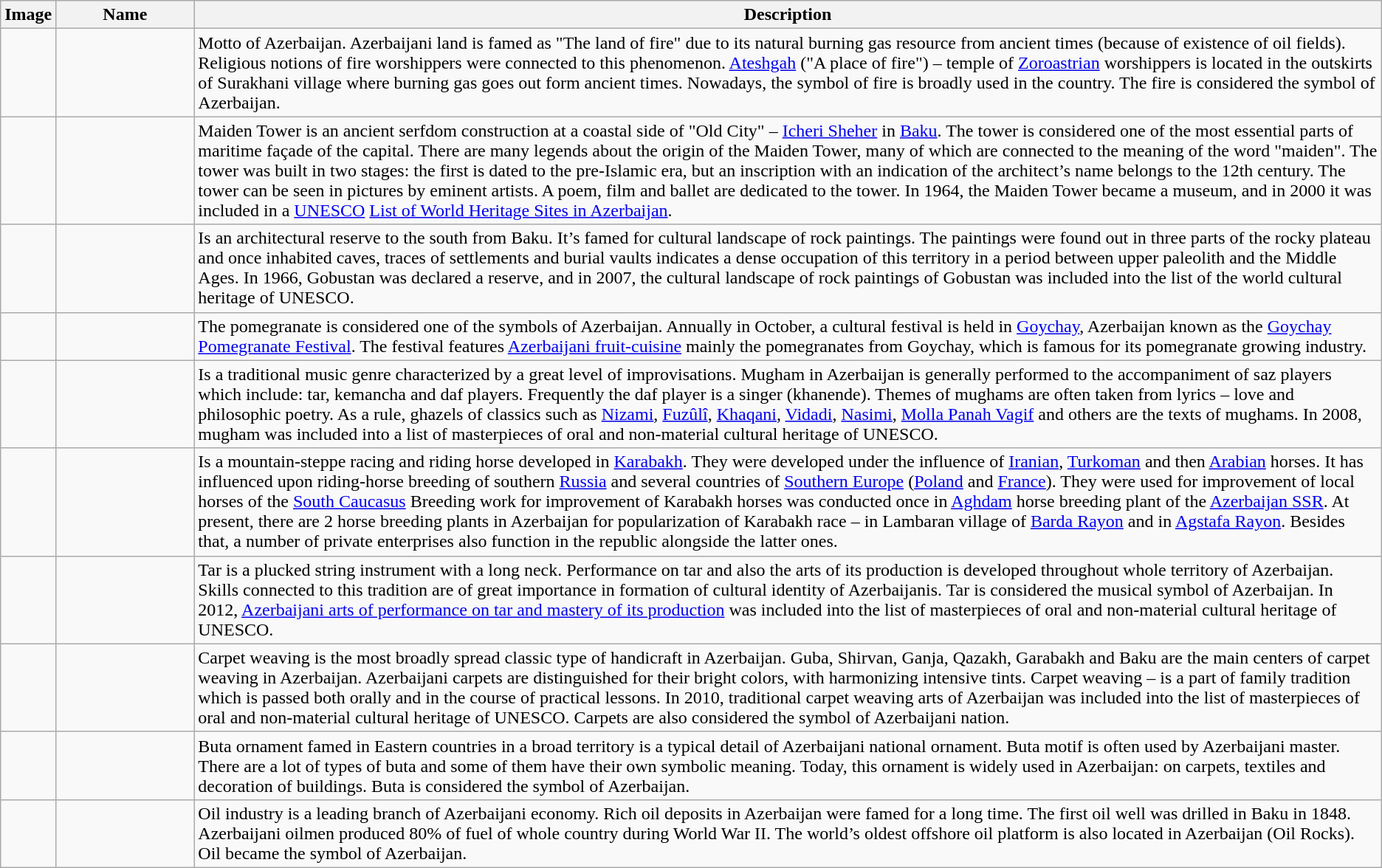<table class="wikitable">
<tr>
<th>Image</th>
<th width=10%>Name</th>
<th>Description</th>
</tr>
<tr>
<td></td>
<td></td>
<td>Motto of Azerbaijan. Azerbaijani land is famed as "The land of fire" due to its natural burning gas resource from ancient times (because of existence of oil fields). Religious notions of fire worshippers were connected to this phenomenon. <a href='#'>Ateshgah</a> ("A place of fire") – temple of <a href='#'>Zoroastrian</a> worshippers is located in the outskirts of Surakhani village where burning gas goes out form ancient times. Nowadays, the symbol of fire is broadly used in the country. The fire is considered the symbol of Azerbaijan.</td>
</tr>
<tr>
<td></td>
<td></td>
<td>Maiden Tower is an ancient serfdom construction at a coastal side of "Old City" – <a href='#'>Icheri Sheher</a> in <a href='#'>Baku</a>. The tower is considered one of the most essential parts of maritime façade of the capital. There are many legends about the origin of the Maiden Tower, many of which are connected to the meaning of the word "maiden". The tower was built in two stages: the first is dated to the pre-Islamic era, but an inscription with an indication of the architect’s name belongs to the 12th century. The tower can be seen in pictures by eminent artists. A poem, film and ballet are dedicated to the tower. In 1964, the Maiden Tower became a museum, and in 2000 it was included in a <a href='#'>UNESCO</a> <a href='#'>List of World Heritage Sites in Azerbaijan</a>.</td>
</tr>
<tr>
<td></td>
<td></td>
<td>Is an architectural reserve to the south from Baku. It’s famed for cultural landscape of rock paintings. The paintings were found out in three parts of the rocky plateau and once inhabited caves, traces of settlements and burial vaults indicates a dense occupation of this territory in a period between upper paleolith and the Middle Ages. In 1966, Gobustan was declared a reserve, and in 2007, the cultural landscape of rock paintings of Gobustan was included into the list of the world cultural heritage of UNESCO.</td>
</tr>
<tr>
<td></td>
<td></td>
<td>The pomegranate is considered one of the symbols of Azerbaijan. Annually in October, a cultural festival is held in <a href='#'>Goychay</a>, Azerbaijan known as the <a href='#'>Goychay Pomegranate Festival</a>. The festival features <a href='#'>Azerbaijani fruit-cuisine</a> mainly the pomegranates from Goychay, which is famous for its pomegranate growing industry.</td>
</tr>
<tr>
<td></td>
<td></td>
<td>Is a traditional music genre characterized by a great level of improvisations. Mugham in Azerbaijan is generally performed to the accompaniment of saz players which include: tar, kemancha and daf players. Frequently the daf player is a singer (khanende). Themes of mughams are often taken from lyrics – love and philosophic poetry. As a rule, ghazels of classics such as <a href='#'>Nizami</a>, <a href='#'>Fuzûlî</a>, <a href='#'>Khaqani</a>, <a href='#'>Vidadi</a>, <a href='#'>Nasimi</a>, <a href='#'>Molla Panah Vagif</a> and others are the texts of mughams. In 2008, mugham was included into a list of masterpieces of oral and non-material cultural heritage of UNESCO.</td>
</tr>
<tr>
<td></td>
<td></td>
<td>Is a mountain-steppe racing and riding horse developed in <a href='#'>Karabakh</a>. They were developed under the influence of <a href='#'>Iranian</a>, <a href='#'>Turkoman</a> and then <a href='#'>Arabian</a> horses. It has influenced upon riding-horse breeding of southern <a href='#'>Russia</a> and several countries of <a href='#'>Southern Europe</a> (<a href='#'>Poland</a> and <a href='#'>France</a>). They were used for improvement of local horses of the <a href='#'>South Caucasus</a> Breeding work for improvement of Karabakh horses was conducted once in <a href='#'>Aghdam</a> horse breeding plant of the <a href='#'>Azerbaijan SSR</a>. At present, there are 2 horse breeding plants in Azerbaijan for popularization of Karabakh race – in Lambaran village of <a href='#'>Barda Rayon</a> and in <a href='#'>Agstafa Rayon</a>. Besides that, a number of private enterprises also function in the republic alongside the latter ones.</td>
</tr>
<tr>
<td></td>
<td></td>
<td>Tar is a plucked string instrument with a long neck. Performance on tar and also the arts of its production is developed throughout whole territory of Azerbaijan. Skills connected to this tradition are of great importance in formation of cultural identity of Azerbaijanis. Tar is considered the musical symbol of Azerbaijan. In 2012, <a href='#'>Azerbaijani arts of performance on tar and mastery of its production</a> was included into the list of masterpieces of oral and non-material cultural heritage of UNESCO.</td>
</tr>
<tr>
<td></td>
<td></td>
<td>Carpet weaving is the most broadly spread classic type of handicraft in Azerbaijan. Guba, Shirvan, Ganja, Qazakh, Garabakh and Baku are the main centers of carpet weaving in Azerbaijan. Azerbaijani carpets are distinguished for their bright colors, with harmonizing intensive tints. Carpet weaving – is a part of family tradition which is passed both orally and in the course of practical lessons. In 2010, traditional carpet weaving arts of Azerbaijan was included into the list of masterpieces of oral and non-material cultural heritage of UNESCO. Carpets are also considered the symbol of Azerbaijani nation.</td>
</tr>
<tr>
<td></td>
<td></td>
<td>Buta ornament famed in Eastern countries in a broad territory is a typical detail of Azerbaijani national ornament. Buta motif is often used by Azerbaijani master. There are a lot of types of buta and some of them have their own symbolic meaning. Today, this ornament is widely used in Azerbaijan: on carpets, textiles and decoration of buildings. Buta is considered the symbol of Azerbaijan.</td>
</tr>
<tr>
<td></td>
<td></td>
<td>Oil industry is a leading branch of Azerbaijani economy. Rich oil deposits in Azerbaijan were famed for a long time. The first oil well was drilled in Baku in 1848. Azerbaijani oilmen produced 80% of fuel of whole country during World War II. The world’s oldest offshore oil platform is also located in Azerbaijan (Oil Rocks). Oil became the symbol of Azerbaijan.</td>
</tr>
</table>
